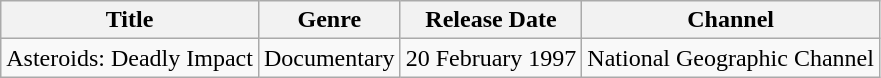<table class="wikitable sortable">
<tr>
<th>Title</th>
<th>Genre</th>
<th>Release Date</th>
<th>Channel</th>
</tr>
<tr>
<td>Asteroids: Deadly Impact</td>
<td rowspan="6">Documentary</td>
<td>20 February 1997</td>
<td>National Geographic Channel</td>
</tr>
</table>
